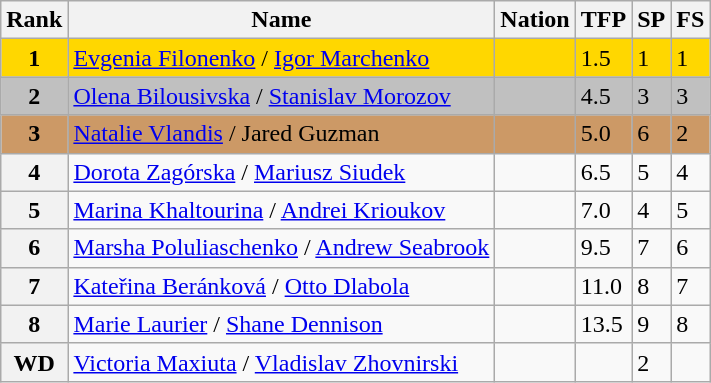<table class="wikitable">
<tr>
<th>Rank</th>
<th>Name</th>
<th>Nation</th>
<th>TFP</th>
<th>SP</th>
<th>FS</th>
</tr>
<tr bgcolor="gold">
<td align="center"><strong>1</strong></td>
<td><a href='#'>Evgenia Filonenko</a> / <a href='#'>Igor Marchenko</a></td>
<td></td>
<td>1.5</td>
<td>1</td>
<td>1</td>
</tr>
<tr bgcolor="silver">
<td align="center"><strong>2</strong></td>
<td><a href='#'>Olena Bilousivska</a> / <a href='#'>Stanislav Morozov</a></td>
<td></td>
<td>4.5</td>
<td>3</td>
<td>3</td>
</tr>
<tr bgcolor="cc9966">
<td align="center"><strong>3</strong></td>
<td><a href='#'>Natalie Vlandis</a> / Jared Guzman</td>
<td></td>
<td>5.0</td>
<td>6</td>
<td>2</td>
</tr>
<tr>
<th>4</th>
<td><a href='#'>Dorota Zagórska</a> / <a href='#'>Mariusz Siudek</a></td>
<td></td>
<td>6.5</td>
<td>5</td>
<td>4</td>
</tr>
<tr>
<th>5</th>
<td><a href='#'>Marina Khaltourina</a> / <a href='#'>Andrei Krioukov</a></td>
<td></td>
<td>7.0</td>
<td>4</td>
<td>5</td>
</tr>
<tr>
<th>6</th>
<td><a href='#'>Marsha Poluliaschenko</a> / <a href='#'>Andrew Seabrook</a></td>
<td></td>
<td>9.5</td>
<td>7</td>
<td>6</td>
</tr>
<tr>
<th>7</th>
<td><a href='#'>Kateřina Beránková</a> / <a href='#'>Otto Dlabola</a></td>
<td></td>
<td>11.0</td>
<td>8</td>
<td>7</td>
</tr>
<tr>
<th>8</th>
<td><a href='#'>Marie Laurier</a> / <a href='#'>Shane Dennison</a></td>
<td></td>
<td>13.5</td>
<td>9</td>
<td>8</td>
</tr>
<tr>
<th>WD</th>
<td><a href='#'>Victoria Maxiuta</a> / <a href='#'>Vladislav Zhovnirski</a></td>
<td></td>
<td></td>
<td>2</td>
<td></td>
</tr>
</table>
